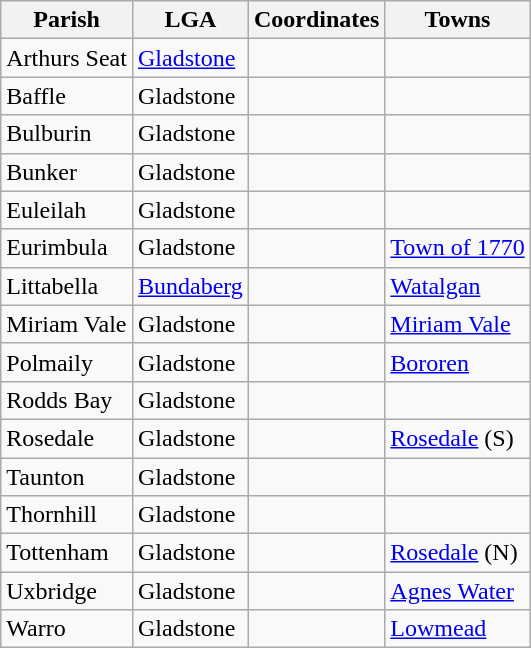<table class="wikitable sortable">
<tr>
<th>Parish</th>
<th>LGA</th>
<th>Coordinates</th>
<th>Towns</th>
</tr>
<tr>
<td>Arthurs Seat</td>
<td><a href='#'>Gladstone</a></td>
<td></td>
<td></td>
</tr>
<tr>
<td>Baffle</td>
<td>Gladstone</td>
<td></td>
<td></td>
</tr>
<tr>
<td>Bulburin</td>
<td>Gladstone</td>
<td></td>
<td></td>
</tr>
<tr>
<td>Bunker</td>
<td>Gladstone</td>
<td></td>
<td></td>
</tr>
<tr>
<td>Euleilah</td>
<td>Gladstone</td>
<td></td>
<td></td>
</tr>
<tr>
<td>Eurimbula</td>
<td>Gladstone</td>
<td></td>
<td><a href='#'>Town of 1770</a></td>
</tr>
<tr>
<td>Littabella</td>
<td><a href='#'>Bundaberg</a></td>
<td></td>
<td><a href='#'>Watalgan</a></td>
</tr>
<tr>
<td>Miriam Vale</td>
<td>Gladstone</td>
<td></td>
<td><a href='#'>Miriam Vale</a></td>
</tr>
<tr>
<td>Polmaily</td>
<td>Gladstone</td>
<td></td>
<td><a href='#'>Bororen</a></td>
</tr>
<tr>
<td>Rodds Bay</td>
<td>Gladstone</td>
<td></td>
<td></td>
</tr>
<tr>
<td>Rosedale</td>
<td>Gladstone</td>
<td></td>
<td><a href='#'>Rosedale</a> (S)</td>
</tr>
<tr>
<td>Taunton</td>
<td>Gladstone</td>
<td></td>
<td></td>
</tr>
<tr>
<td>Thornhill</td>
<td>Gladstone</td>
<td></td>
<td></td>
</tr>
<tr>
<td>Tottenham</td>
<td>Gladstone</td>
<td></td>
<td><a href='#'>Rosedale</a> (N)</td>
</tr>
<tr>
<td>Uxbridge</td>
<td>Gladstone</td>
<td></td>
<td><a href='#'>Agnes Water</a></td>
</tr>
<tr>
<td>Warro</td>
<td>Gladstone</td>
<td></td>
<td><a href='#'>Lowmead</a></td>
</tr>
</table>
